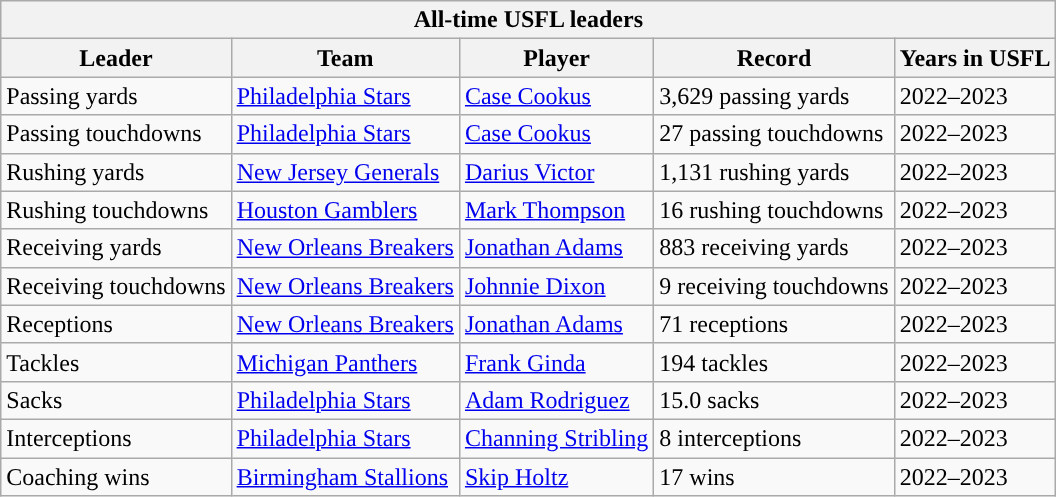<table class="wikitable">
<tr>
<th colspan="6" *>All-time USFL leaders</th>
</tr>
<tr>
<th colspan="1" *>Leader</th>
<th colspan="1" *>Team</th>
<th colspan="1" *>Player</th>
<th colspan="1" *>Record</th>
<th colspan="1" *>Years in USFL</th>
</tr>
<tr>
<td>Passing yards</td>
<td><a href='#'>Philadelphia Stars</a></td>
<td><a href='#'>Case Cookus</a></td>
<td>3,629 passing yards</td>
<td>2022–2023</td>
</tr>
<tr>
<td>Passing touchdowns</td>
<td><a href='#'>Philadelphia Stars</a></td>
<td><a href='#'>Case Cookus</a></td>
<td>27 passing touchdowns</td>
<td>2022–2023</td>
</tr>
<tr>
<td>Rushing yards</td>
<td><a href='#'>New Jersey Generals</a></td>
<td><a href='#'>Darius Victor</a></td>
<td>1,131 rushing yards</td>
<td>2022–2023</td>
</tr>
<tr>
<td>Rushing touchdowns</td>
<td><a href='#'>Houston Gamblers</a></td>
<td><a href='#'>Mark Thompson</a></td>
<td>16 rushing touchdowns</td>
<td>2022–2023</td>
</tr>
<tr>
<td>Receiving yards</td>
<td><a href='#'>New Orleans Breakers</a></td>
<td><a href='#'>Jonathan Adams</a></td>
<td>883 receiving yards</td>
<td>2022–2023</td>
</tr>
<tr>
<td>Receiving touchdowns</td>
<td><a href='#'>New Orleans Breakers</a></td>
<td><a href='#'>Johnnie Dixon</a></td>
<td>9 receiving touchdowns</td>
<td>2022–2023</td>
</tr>
<tr>
<td>Receptions</td>
<td><a href='#'>New Orleans Breakers</a></td>
<td><a href='#'>Jonathan Adams</a></td>
<td>71 receptions</td>
<td>2022–2023</td>
</tr>
<tr>
<td>Tackles</td>
<td><a href='#'>Michigan Panthers</a></td>
<td><a href='#'>Frank Ginda</a></td>
<td>194 tackles</td>
<td>2022–2023</td>
</tr>
<tr>
<td>Sacks</td>
<td><a href='#'>Philadelphia Stars</a></td>
<td><a href='#'>Adam Rodriguez</a></td>
<td>15.0 sacks</td>
<td>2022–2023</td>
</tr>
<tr>
<td>Interceptions</td>
<td><a href='#'>Philadelphia Stars</a></td>
<td><a href='#'>Channing Stribling</a></td>
<td>8 interceptions</td>
<td>2022–2023</td>
</tr>
<tr>
<td>Coaching wins</td>
<td><a href='#'>Birmingham Stallions</a></td>
<td><a href='#'>Skip Holtz</a></td>
<td>17 wins</td>
<td>2022–2023</td>
</tr>
</table>
